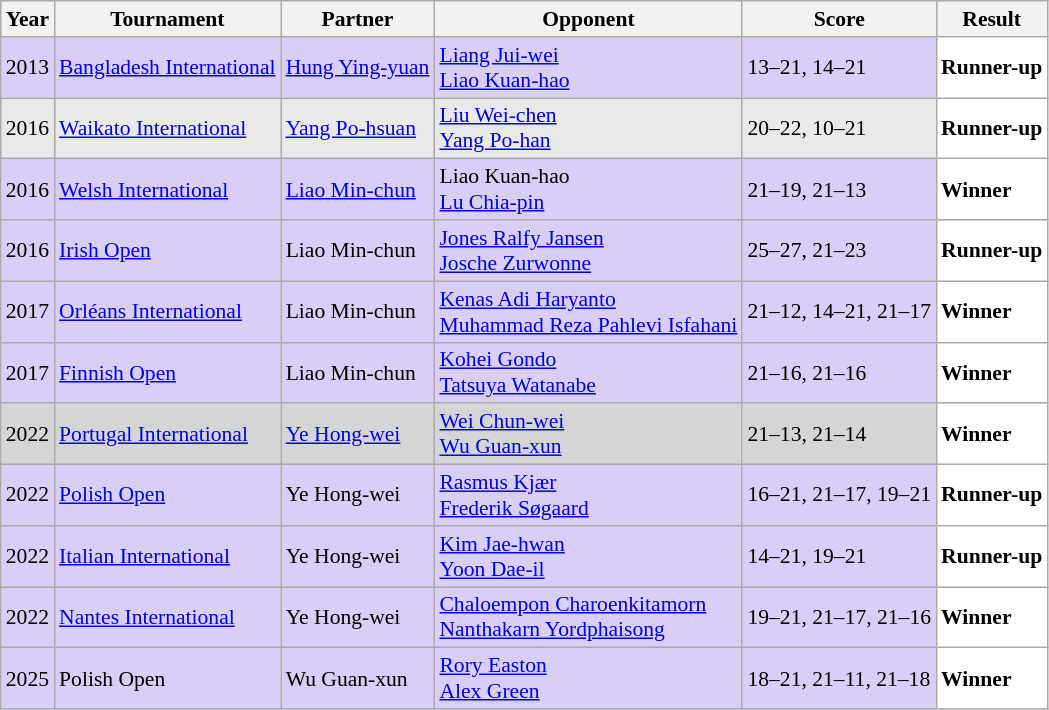<table class="sortable wikitable" style="font-size: 90%;">
<tr>
<th>Year</th>
<th>Tournament</th>
<th>Partner</th>
<th>Opponent</th>
<th>Score</th>
<th>Result</th>
</tr>
<tr style="background:#D8CEF6">
<td align="center">2013</td>
<td align="left"><a href='#'>Bangladesh International</a></td>
<td align="left"> <a href='#'>Hung Ying-yuan</a></td>
<td align="left"> <a href='#'>Liang Jui-wei</a><br> <a href='#'>Liao Kuan-hao</a></td>
<td align="left">13–21, 14–21</td>
<td style="text-align:left; background:white"> <strong>Runner-up</strong></td>
</tr>
<tr style="background:#E9E9E9">
<td align="center">2016</td>
<td align="left"><a href='#'>Waikato International</a></td>
<td align="left"> <a href='#'>Yang Po-hsuan</a></td>
<td align="left"> <a href='#'>Liu Wei-chen</a><br> <a href='#'>Yang Po-han</a></td>
<td align="left">20–22, 10–21</td>
<td style="text-align:left; background:white"> <strong>Runner-up</strong></td>
</tr>
<tr style="background:#D8CEF6">
<td align="center">2016</td>
<td align="left"><a href='#'>Welsh International</a></td>
<td align="left"> <a href='#'>Liao Min-chun</a></td>
<td align="left"> Liao Kuan-hao<br> <a href='#'>Lu Chia-pin</a></td>
<td align="left">21–19, 21–13</td>
<td style="text-align:left; background:white"> <strong>Winner</strong></td>
</tr>
<tr style="background:#D8CEF6">
<td align="center">2016</td>
<td align="left"><a href='#'>Irish Open</a></td>
<td align="left"> Liao Min-chun</td>
<td align="left"> <a href='#'>Jones Ralfy Jansen</a><br> <a href='#'>Josche Zurwonne</a></td>
<td align="left">25–27, 21–23</td>
<td style="text-align:left; background:white"> <strong>Runner-up</strong></td>
</tr>
<tr style="background:#D8CEF6">
<td align="center">2017</td>
<td align="left"><a href='#'>Orléans International</a></td>
<td align="left"> Liao Min-chun</td>
<td align="left"> <a href='#'>Kenas Adi Haryanto</a><br> <a href='#'>Muhammad Reza Pahlevi Isfahani</a></td>
<td align="left">21–12, 14–21, 21–17</td>
<td style="text-align:left; background:white"> <strong>Winner</strong></td>
</tr>
<tr style="background:#D8CEF6">
<td align="center">2017</td>
<td align="left"><a href='#'>Finnish Open</a></td>
<td align="left"> Liao Min-chun</td>
<td align="left"> <a href='#'>Kohei Gondo</a><br> <a href='#'>Tatsuya Watanabe</a></td>
<td align="left">21–16, 21–16</td>
<td style="text-align:left; background:white"> <strong>Winner</strong></td>
</tr>
<tr style="background:#D5D5D5">
<td align="center">2022</td>
<td align="left"><a href='#'>Portugal International</a></td>
<td align="left"> <a href='#'>Ye Hong-wei</a></td>
<td align="left"> <a href='#'>Wei Chun-wei</a><br> <a href='#'>Wu Guan-xun</a></td>
<td align="left">21–13, 21–14</td>
<td style="text-align:left; background:white"> <strong>Winner</strong></td>
</tr>
<tr style="background:#D8CEF6">
<td align="center">2022</td>
<td align="left"><a href='#'>Polish Open</a></td>
<td align="left"> Ye Hong-wei</td>
<td align="left"> <a href='#'>Rasmus Kjær</a><br> <a href='#'>Frederik Søgaard</a></td>
<td align="left">16–21, 21–17, 19–21</td>
<td style="text-align:left; background:white"> <strong>Runner-up</strong></td>
</tr>
<tr style="background:#D8CEF6">
<td align="center">2022</td>
<td align="left"><a href='#'>Italian International</a></td>
<td align="left"> Ye Hong-wei</td>
<td align="left"> <a href='#'>Kim Jae-hwan</a><br> <a href='#'>Yoon Dae-il</a></td>
<td align="left">14–21, 19–21</td>
<td style="text-align:left; background:white"> <strong>Runner-up</strong></td>
</tr>
<tr style="background:#D8CEF6">
<td align="center">2022</td>
<td align="left"><a href='#'>Nantes International</a></td>
<td align="left"> Ye Hong-wei</td>
<td align="left"> <a href='#'>Chaloempon Charoenkitamorn</a><br> <a href='#'>Nanthakarn Yordphaisong</a></td>
<td align="left">19–21, 21–17, 21–16</td>
<td style="text-align:left; background:white"> <strong>Winner</strong></td>
</tr>
<tr style="background:#D8CEF6">
<td align="center">2025</td>
<td align="left">Polish Open</td>
<td align="left"> Wu Guan-xun</td>
<td align="left"> <a href='#'>Rory Easton</a><br> <a href='#'>Alex Green</a></td>
<td align="left">18–21, 21–11, 21–18</td>
<td style="text-align:left; background:white"> <strong>Winner</strong></td>
</tr>
</table>
